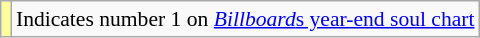<table class="wikitable" style="font-size:90%;">
<tr>
<td style="background-color:#FFFF99"></td>
<td>Indicates number 1 on <a href='#'><em>Billboard</em>s year-end soul chart</a></td>
</tr>
</table>
